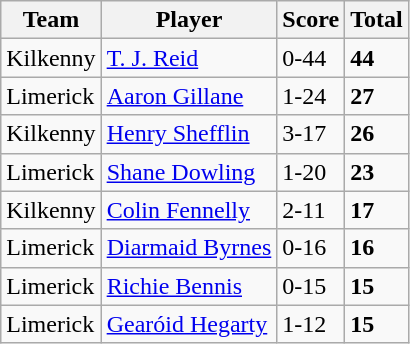<table class="wikitable">
<tr>
<th>Team</th>
<th>Player</th>
<th>Score</th>
<th>Total</th>
</tr>
<tr>
<td>Kilkenny</td>
<td><a href='#'>T. J. Reid</a></td>
<td>0-44</td>
<td><strong>44</strong></td>
</tr>
<tr>
<td>Limerick</td>
<td><a href='#'>Aaron Gillane</a></td>
<td>1-24</td>
<td><strong>27</strong></td>
</tr>
<tr>
<td>Kilkenny</td>
<td><a href='#'>Henry Shefflin</a></td>
<td>3-17</td>
<td><strong>26</strong></td>
</tr>
<tr>
<td>Limerick</td>
<td><a href='#'>Shane Dowling</a></td>
<td>1-20</td>
<td><strong>23</strong></td>
</tr>
<tr>
<td>Kilkenny</td>
<td><a href='#'>Colin Fennelly</a></td>
<td>2-11</td>
<td><strong>17</strong></td>
</tr>
<tr>
<td>Limerick</td>
<td><a href='#'>Diarmaid Byrnes</a></td>
<td>0-16</td>
<td><strong>16</strong></td>
</tr>
<tr>
<td>Limerick</td>
<td><a href='#'>Richie Bennis</a></td>
<td>0-15</td>
<td><strong>15</strong></td>
</tr>
<tr>
<td>Limerick</td>
<td><a href='#'>Gearóid Hegarty</a></td>
<td>1-12</td>
<td><strong>15</strong></td>
</tr>
</table>
